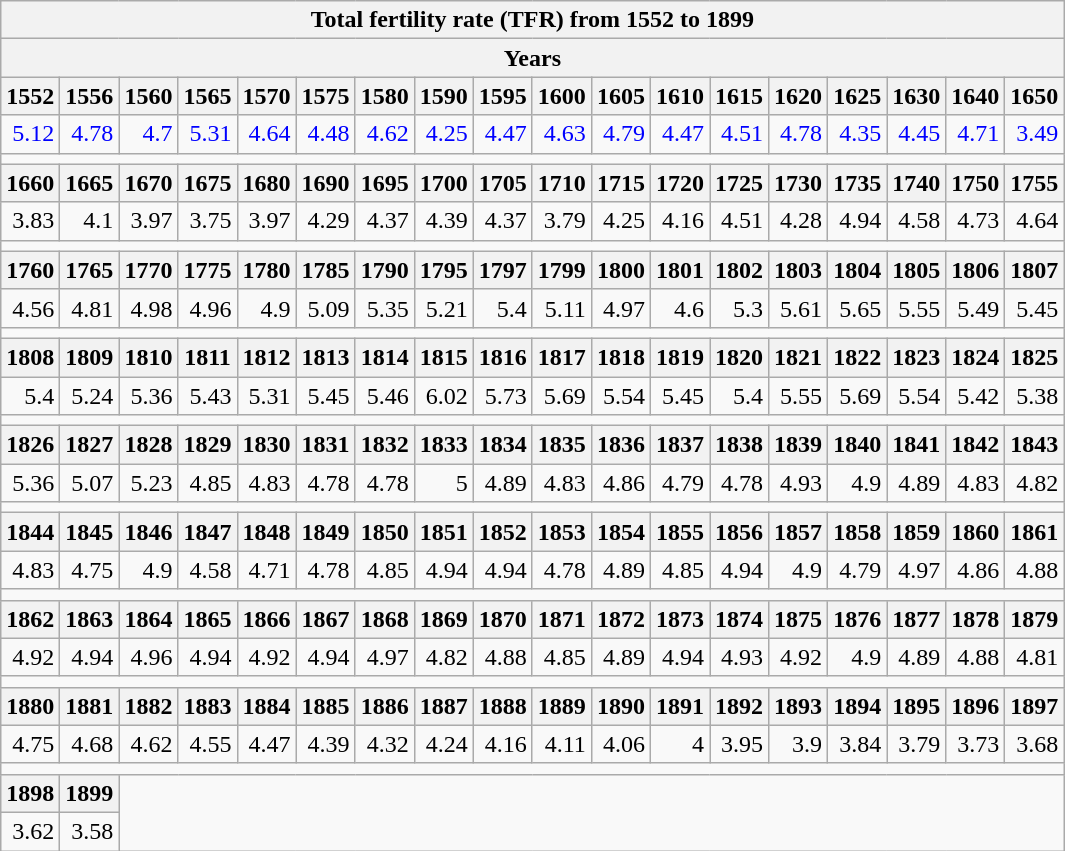<table class="wikitable mw-collapsible mw-collapsed" style="text-align:right">
<tr>
<th colspan="18">Total fertility rate (TFR) from 1552 to 1899</th>
</tr>
<tr>
<th colspan="18">Years</th>
</tr>
<tr>
<th>1552</th>
<th>1556</th>
<th>1560</th>
<th>1565</th>
<th>1570</th>
<th>1575</th>
<th>1580</th>
<th>1590</th>
<th>1595</th>
<th>1600</th>
<th>1605</th>
<th>1610</th>
<th>1615</th>
<th>1620</th>
<th>1625</th>
<th>1630</th>
<th>1640</th>
<th>1650</th>
</tr>
<tr>
<td style="text-align:right; color:blue;">5.12</td>
<td style="text-align:right; color:blue;">4.78</td>
<td style="text-align:right; color:blue;">4.7</td>
<td style="text-align:right; color:blue;">5.31</td>
<td style="text-align:right; color:blue;">4.64</td>
<td style="text-align:right; color:blue;">4.48</td>
<td style="text-align:right; color:blue;">4.62</td>
<td style="text-align:right; color:blue;">4.25</td>
<td style="text-align:right; color:blue;">4.47</td>
<td style="text-align:right; color:blue;">4.63</td>
<td style="text-align:right; color:blue;">4.79</td>
<td style="text-align:right; color:blue;">4.47</td>
<td style="text-align:right; color:blue;">4.51</td>
<td style="text-align:right; color:blue;">4.78</td>
<td style="text-align:right; color:blue;">4.35</td>
<td style="text-align:right; color:blue;">4.45</td>
<td style="text-align:right; color:blue;">4.71</td>
<td style="text-align:right; color:blue;">3.49</td>
</tr>
<tr>
<td colspan="18"></td>
</tr>
<tr>
<th>1660</th>
<th>1665</th>
<th>1670</th>
<th>1675</th>
<th>1680</th>
<th>1690</th>
<th>1695</th>
<th>1700</th>
<th>1705</th>
<th>1710</th>
<th>1715</th>
<th>1720</th>
<th>1725</th>
<th>1730</th>
<th>1735</th>
<th>1740</th>
<th>1750</th>
<th>1755</th>
</tr>
<tr>
<td>3.83</td>
<td>4.1</td>
<td>3.97</td>
<td>3.75</td>
<td>3.97</td>
<td>4.29</td>
<td>4.37</td>
<td>4.39</td>
<td>4.37</td>
<td>3.79</td>
<td>4.25</td>
<td>4.16</td>
<td>4.51</td>
<td>4.28</td>
<td>4.94</td>
<td>4.58</td>
<td>4.73</td>
<td>4.64</td>
</tr>
<tr>
<td colspan="18"></td>
</tr>
<tr>
<th>1760</th>
<th>1765</th>
<th>1770</th>
<th>1775</th>
<th>1780</th>
<th>1785</th>
<th>1790</th>
<th>1795</th>
<th>1797</th>
<th>1799</th>
<th>1800</th>
<th>1801</th>
<th>1802</th>
<th>1803</th>
<th>1804</th>
<th>1805</th>
<th>1806</th>
<th>1807</th>
</tr>
<tr>
<td>4.56</td>
<td>4.81</td>
<td>4.98</td>
<td>4.96</td>
<td>4.9</td>
<td>5.09</td>
<td>5.35</td>
<td>5.21</td>
<td>5.4</td>
<td>5.11</td>
<td>4.97</td>
<td>4.6</td>
<td>5.3</td>
<td>5.61</td>
<td>5.65</td>
<td>5.55</td>
<td>5.49</td>
<td>5.45</td>
</tr>
<tr>
<td colspan="18"></td>
</tr>
<tr>
<th>1808</th>
<th>1809</th>
<th>1810</th>
<th>1811</th>
<th>1812</th>
<th>1813</th>
<th>1814</th>
<th>1815</th>
<th>1816</th>
<th>1817</th>
<th>1818</th>
<th>1819</th>
<th>1820</th>
<th>1821</th>
<th>1822</th>
<th>1823</th>
<th>1824</th>
<th>1825</th>
</tr>
<tr>
<td>5.4</td>
<td>5.24</td>
<td>5.36</td>
<td>5.43</td>
<td>5.31</td>
<td>5.45</td>
<td>5.46</td>
<td>6.02</td>
<td>5.73</td>
<td>5.69</td>
<td>5.54</td>
<td>5.45</td>
<td>5.4</td>
<td>5.55</td>
<td>5.69</td>
<td>5.54</td>
<td>5.42</td>
<td>5.38</td>
</tr>
<tr>
<td colspan="18"></td>
</tr>
<tr>
<th>1826</th>
<th>1827</th>
<th>1828</th>
<th>1829</th>
<th>1830</th>
<th>1831</th>
<th>1832</th>
<th>1833</th>
<th>1834</th>
<th>1835</th>
<th>1836</th>
<th>1837</th>
<th>1838</th>
<th>1839</th>
<th>1840</th>
<th>1841</th>
<th>1842</th>
<th>1843</th>
</tr>
<tr>
<td>5.36</td>
<td>5.07</td>
<td>5.23</td>
<td>4.85</td>
<td>4.83</td>
<td>4.78</td>
<td>4.78</td>
<td>5</td>
<td>4.89</td>
<td>4.83</td>
<td>4.86</td>
<td>4.79</td>
<td>4.78</td>
<td>4.93</td>
<td>4.9</td>
<td>4.89</td>
<td>4.83</td>
<td>4.82</td>
</tr>
<tr>
<td colspan="18"></td>
</tr>
<tr>
<th>1844</th>
<th>1845</th>
<th>1846</th>
<th>1847</th>
<th>1848</th>
<th>1849</th>
<th>1850</th>
<th>1851</th>
<th>1852</th>
<th>1853</th>
<th>1854</th>
<th>1855</th>
<th>1856</th>
<th>1857</th>
<th>1858</th>
<th>1859</th>
<th>1860</th>
<th>1861</th>
</tr>
<tr>
<td>4.83</td>
<td>4.75</td>
<td>4.9</td>
<td>4.58</td>
<td>4.71</td>
<td>4.78</td>
<td>4.85</td>
<td>4.94</td>
<td>4.94</td>
<td>4.78</td>
<td>4.89</td>
<td>4.85</td>
<td>4.94</td>
<td>4.9</td>
<td>4.79</td>
<td>4.97</td>
<td>4.86</td>
<td>4.88</td>
</tr>
<tr>
<td colspan="18"></td>
</tr>
<tr>
<th>1862</th>
<th>1863</th>
<th>1864</th>
<th>1865</th>
<th>1866</th>
<th>1867</th>
<th>1868</th>
<th>1869</th>
<th>1870</th>
<th>1871</th>
<th>1872</th>
<th>1873</th>
<th>1874</th>
<th>1875</th>
<th>1876</th>
<th>1877</th>
<th>1878</th>
<th>1879</th>
</tr>
<tr>
<td>4.92</td>
<td>4.94</td>
<td>4.96</td>
<td>4.94</td>
<td>4.92</td>
<td>4.94</td>
<td>4.97</td>
<td>4.82</td>
<td>4.88</td>
<td>4.85</td>
<td>4.89</td>
<td>4.94</td>
<td>4.93</td>
<td>4.92</td>
<td>4.9</td>
<td>4.89</td>
<td>4.88</td>
<td>4.81</td>
</tr>
<tr>
<td colspan="18"></td>
</tr>
<tr>
<th>1880</th>
<th>1881</th>
<th>1882</th>
<th>1883</th>
<th>1884</th>
<th>1885</th>
<th>1886</th>
<th>1887</th>
<th>1888</th>
<th>1889</th>
<th>1890</th>
<th>1891</th>
<th>1892</th>
<th>1893</th>
<th>1894</th>
<th>1895</th>
<th>1896</th>
<th>1897</th>
</tr>
<tr>
<td>4.75</td>
<td>4.68</td>
<td>4.62</td>
<td>4.55</td>
<td>4.47</td>
<td>4.39</td>
<td>4.32</td>
<td>4.24</td>
<td>4.16</td>
<td>4.11</td>
<td>4.06</td>
<td>4</td>
<td>3.95</td>
<td>3.9</td>
<td>3.84</td>
<td>3.79</td>
<td>3.73</td>
<td>3.68</td>
</tr>
<tr>
<td colspan="18"></td>
</tr>
<tr>
<th>1898</th>
<th>1899</th>
<td colspan="16" rowspan="2"></td>
</tr>
<tr>
<td>3.62</td>
<td>3.58</td>
</tr>
</table>
